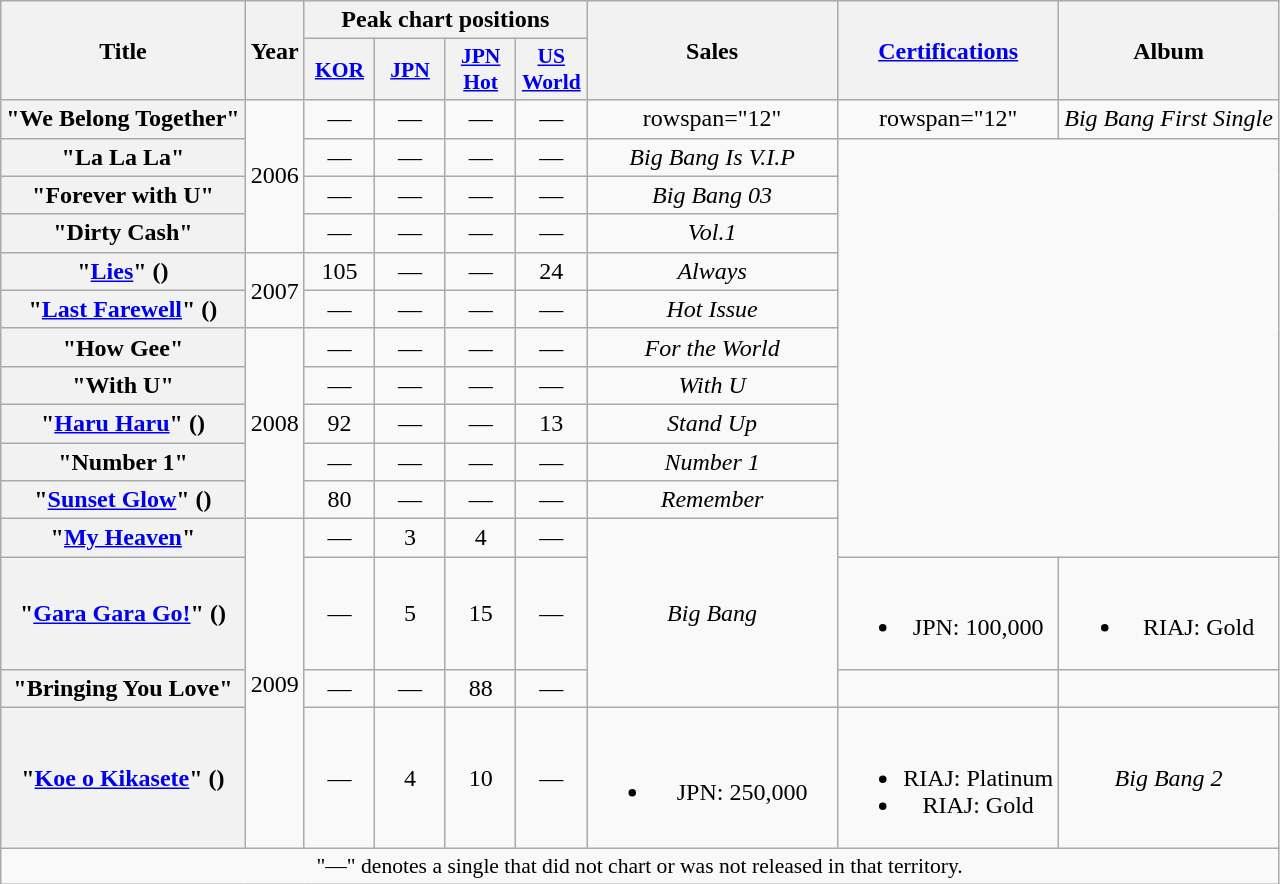<table class="wikitable plainrowheaders" style="text-align:center;">
<tr>
<th scope="col" rowspan="2">Title</th>
<th scope="col" rowspan="2">Year</th>
<th scope="col" colspan="4">Peak chart positions</th>
<th scope="col" rowspan="2" style="width:10em;">Sales</th>
<th scope="col" rowspan="2"><a href='#'>Certifications</a></th>
<th scope="col" rowspan="2">Album</th>
</tr>
<tr>
<th scope="col" style="width:2.8em;font-size:90%;"><a href='#'>KOR</a><br></th>
<th scope="col" style="width:2.8em;font-size:90%;"><a href='#'>JPN</a><br></th>
<th scope="col" style="width:2.8em;font-size:90%;"><a href='#'>JPN Hot</a><br></th>
<th scope="col" style="width:2.8em;font-size:90%;"><a href='#'>US<br>World</a><br></th>
</tr>
<tr>
<th scope="row">"We Belong Together" <br> </th>
<td rowspan="4">2006</td>
<td>—</td>
<td>—</td>
<td>—</td>
<td>—</td>
<td>rowspan="12" </td>
<td>rowspan="12" </td>
<td><em>Big Bang First Single</em></td>
</tr>
<tr>
<th scope="row">"La La La"</th>
<td>—</td>
<td>—</td>
<td>—</td>
<td>—</td>
<td><em>Big Bang Is V.I.P</em></td>
</tr>
<tr>
<th scope="row">"Forever with U" <br> </th>
<td>—</td>
<td>—</td>
<td>—</td>
<td>—</td>
<td><em>Big Bang 03</em></td>
</tr>
<tr>
<th scope="row">"Dirty Cash"</th>
<td>—</td>
<td>—</td>
<td>—</td>
<td>—</td>
<td><em>Vol.1</em></td>
</tr>
<tr>
<th scope="row">"<a href='#'>Lies</a>" ()</th>
<td rowspan="2">2007</td>
<td>105</td>
<td>—</td>
<td>—</td>
<td>24</td>
<td><em>Always</em></td>
</tr>
<tr>
<th scope="row">"<a href='#'>Last Farewell</a>" ()</th>
<td>—</td>
<td>—</td>
<td>—</td>
<td>—</td>
<td><em>Hot Issue</em></td>
</tr>
<tr>
<th scope="row">"How Gee"</th>
<td rowspan="5">2008</td>
<td>—</td>
<td>—</td>
<td>—</td>
<td>—</td>
<td><em>For the World</em></td>
</tr>
<tr>
<th scope="row">"With U"</th>
<td>—</td>
<td>—</td>
<td>—</td>
<td>—</td>
<td><em>With U</em></td>
</tr>
<tr>
<th scope="row">"<a href='#'>Haru Haru</a>" ()</th>
<td>92</td>
<td>—</td>
<td>—</td>
<td>13</td>
<td><em>Stand Up</em></td>
</tr>
<tr>
<th scope="row">"Number 1"</th>
<td>—</td>
<td>—</td>
<td>—</td>
<td>—</td>
<td><em>Number 1</em></td>
</tr>
<tr>
<th scope="row">"<a href='#'>Sunset Glow</a>" ()</th>
<td>80</td>
<td>—</td>
<td>—</td>
<td>—</td>
<td><em>Remember</em></td>
</tr>
<tr>
<th scope="row">"<a href='#'>My Heaven</a>"</th>
<td rowspan="4">2009</td>
<td>—</td>
<td>3</td>
<td>4</td>
<td>—</td>
<td rowspan="3"><em>Big Bang</em></td>
</tr>
<tr>
<th scope="row">"<a href='#'>Gara Gara Go!</a>" ()</th>
<td>—</td>
<td>5</td>
<td>15</td>
<td>—</td>
<td><br><ul><li>JPN: 100,000</li></ul></td>
<td><br><ul><li>RIAJ: Gold </li></ul></td>
</tr>
<tr>
<th scope="row">"Bringing You Love"</th>
<td>—</td>
<td>—</td>
<td>88</td>
<td>—</td>
<td></td>
<td></td>
</tr>
<tr>
<th scope="row">"<a href='#'>Koe o Kikasete</a>" ()</th>
<td>—</td>
<td>4</td>
<td>10</td>
<td>—</td>
<td><br><ul><li>JPN: 250,000</li></ul></td>
<td><br><ul><li>RIAJ: Platinum </li><li>RIAJ: Gold </li></ul></td>
<td><em>Big Bang 2</em></td>
</tr>
<tr>
<td colspan="9" style="font-size:90%">"—" denotes a single that did not chart or was not released in that territory.</td>
</tr>
</table>
